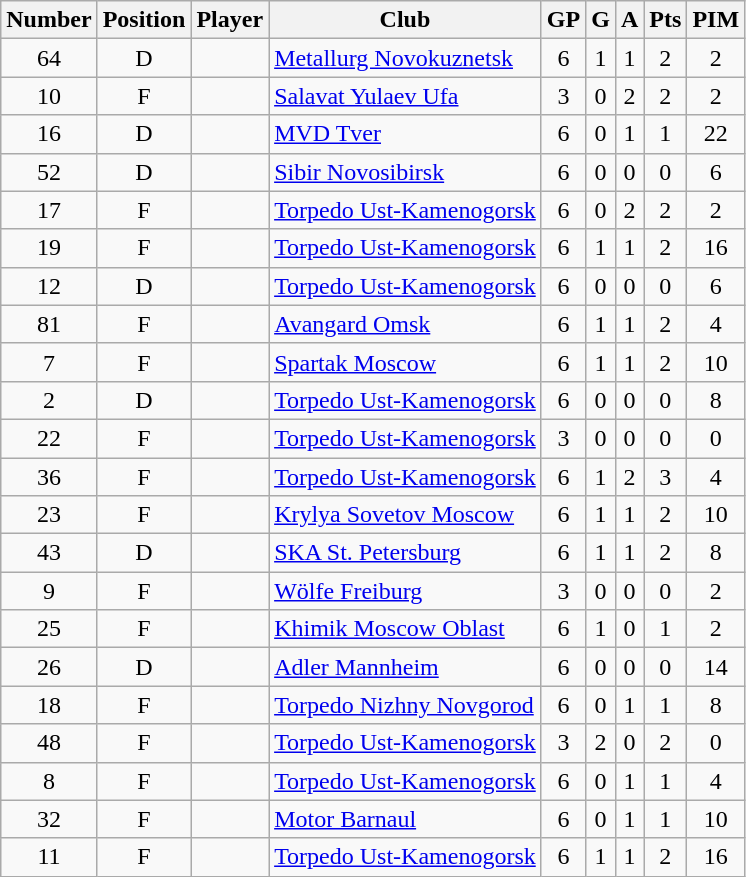<table class="wikitable sortable" style="text-align:center; padding:4px; border-spacing=0;">
<tr>
<th>Number</th>
<th>Position</th>
<th>Player</th>
<th>Club</th>
<th>GP</th>
<th>G</th>
<th>A</th>
<th>Pts</th>
<th>PIM</th>
</tr>
<tr>
<td>64</td>
<td>D</td>
<td align=left></td>
<td align=left><a href='#'>Metallurg Novokuznetsk</a></td>
<td>6</td>
<td>1</td>
<td>1</td>
<td>2</td>
<td>2</td>
</tr>
<tr>
<td>10</td>
<td>F</td>
<td align=left></td>
<td align=left><a href='#'>Salavat Yulaev Ufa</a></td>
<td>3</td>
<td>0</td>
<td>2</td>
<td>2</td>
<td>2</td>
</tr>
<tr>
<td>16</td>
<td>D</td>
<td align=left></td>
<td align=left><a href='#'>MVD Tver</a></td>
<td>6</td>
<td>0</td>
<td>1</td>
<td>1</td>
<td>22</td>
</tr>
<tr>
<td>52</td>
<td>D</td>
<td align=left></td>
<td align=left><a href='#'>Sibir Novosibirsk</a></td>
<td>6</td>
<td>0</td>
<td>0</td>
<td>0</td>
<td>6</td>
</tr>
<tr>
<td>17</td>
<td>F</td>
<td align=left></td>
<td align=left><a href='#'>Torpedo Ust-Kamenogorsk</a></td>
<td>6</td>
<td>0</td>
<td>2</td>
<td>2</td>
<td>2</td>
</tr>
<tr>
<td>19</td>
<td>F</td>
<td align=left></td>
<td align=left><a href='#'>Torpedo Ust-Kamenogorsk</a></td>
<td>6</td>
<td>1</td>
<td>1</td>
<td>2</td>
<td>16</td>
</tr>
<tr>
<td>12</td>
<td>D</td>
<td align=left></td>
<td align=left><a href='#'>Torpedo Ust-Kamenogorsk</a></td>
<td>6</td>
<td>0</td>
<td>0</td>
<td>0</td>
<td>6</td>
</tr>
<tr>
<td>81</td>
<td>F</td>
<td align=left></td>
<td align=left><a href='#'>Avangard Omsk</a></td>
<td>6</td>
<td>1</td>
<td>1</td>
<td>2</td>
<td>4</td>
</tr>
<tr>
<td>7</td>
<td>F</td>
<td align=left></td>
<td align=left><a href='#'>Spartak Moscow</a></td>
<td>6</td>
<td>1</td>
<td>1</td>
<td>2</td>
<td>10</td>
</tr>
<tr>
<td>2</td>
<td>D</td>
<td align=left></td>
<td align=left><a href='#'>Torpedo Ust-Kamenogorsk</a></td>
<td>6</td>
<td>0</td>
<td>0</td>
<td>0</td>
<td>8</td>
</tr>
<tr>
<td>22</td>
<td>F</td>
<td align=left></td>
<td align=left><a href='#'>Torpedo Ust-Kamenogorsk</a></td>
<td>3</td>
<td>0</td>
<td>0</td>
<td>0</td>
<td>0</td>
</tr>
<tr>
<td>36</td>
<td>F</td>
<td align=left></td>
<td align=left><a href='#'>Torpedo Ust-Kamenogorsk</a></td>
<td>6</td>
<td>1</td>
<td>2</td>
<td>3</td>
<td>4</td>
</tr>
<tr>
<td>23</td>
<td>F</td>
<td align=left></td>
<td align=left><a href='#'>Krylya Sovetov Moscow</a></td>
<td>6</td>
<td>1</td>
<td>1</td>
<td>2</td>
<td>10</td>
</tr>
<tr>
<td>43</td>
<td>D</td>
<td align=left></td>
<td align=left><a href='#'>SKA St. Petersburg</a></td>
<td>6</td>
<td>1</td>
<td>1</td>
<td>2</td>
<td>8</td>
</tr>
<tr>
<td>9</td>
<td>F</td>
<td align=left></td>
<td align=left><a href='#'>Wölfe Freiburg</a></td>
<td>3</td>
<td>0</td>
<td>0</td>
<td>0</td>
<td>2</td>
</tr>
<tr>
<td>25</td>
<td>F</td>
<td align=left></td>
<td align=left><a href='#'>Khimik Moscow Oblast</a></td>
<td>6</td>
<td>1</td>
<td>0</td>
<td>1</td>
<td>2</td>
</tr>
<tr>
<td>26</td>
<td>D</td>
<td align=left></td>
<td align=left><a href='#'>Adler Mannheim</a></td>
<td>6</td>
<td>0</td>
<td>0</td>
<td>0</td>
<td>14</td>
</tr>
<tr>
<td>18</td>
<td>F</td>
<td align=left></td>
<td align=left><a href='#'>Torpedo Nizhny Novgorod</a></td>
<td>6</td>
<td>0</td>
<td>1</td>
<td>1</td>
<td>8</td>
</tr>
<tr>
<td>48</td>
<td>F</td>
<td align=left></td>
<td align=left><a href='#'>Torpedo Ust-Kamenogorsk</a></td>
<td>3</td>
<td>2</td>
<td>0</td>
<td>2</td>
<td>0</td>
</tr>
<tr>
<td>8</td>
<td>F</td>
<td align=left></td>
<td align=left><a href='#'>Torpedo Ust-Kamenogorsk</a></td>
<td>6</td>
<td>0</td>
<td>1</td>
<td>1</td>
<td>4</td>
</tr>
<tr>
<td>32</td>
<td>F</td>
<td align=left></td>
<td align=left><a href='#'>Motor Barnaul</a></td>
<td>6</td>
<td>0</td>
<td>1</td>
<td>1</td>
<td>10</td>
</tr>
<tr>
<td>11</td>
<td>F</td>
<td align=left></td>
<td align=left><a href='#'>Torpedo Ust-Kamenogorsk</a></td>
<td>6</td>
<td>1</td>
<td>1</td>
<td>2</td>
<td>16</td>
</tr>
</table>
